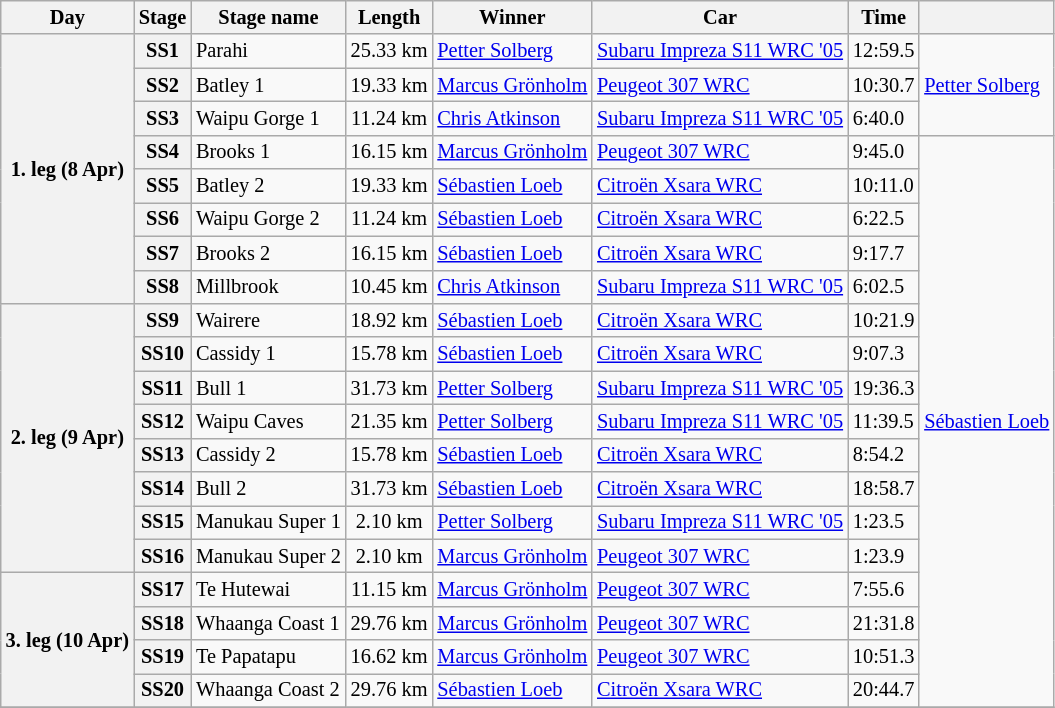<table class="wikitable" style="font-size: 85%;">
<tr>
<th>Day</th>
<th>Stage</th>
<th>Stage name</th>
<th>Length</th>
<th>Winner</th>
<th>Car</th>
<th>Time</th>
<th></th>
</tr>
<tr>
<th rowspan="8">1. leg (8 Apr)</th>
<th>SS1</th>
<td>Parahi</td>
<td align="center">25.33 km</td>
<td> <a href='#'>Petter Solberg</a></td>
<td><a href='#'>Subaru Impreza S11 WRC '05</a></td>
<td>12:59.5</td>
<td rowspan="3"> <a href='#'>Petter Solberg</a></td>
</tr>
<tr>
<th>SS2</th>
<td>Batley 1</td>
<td align="center">19.33 km</td>
<td> <a href='#'>Marcus Grönholm</a></td>
<td><a href='#'>Peugeot 307 WRC</a></td>
<td>10:30.7</td>
</tr>
<tr>
<th>SS3</th>
<td>Waipu Gorge 1</td>
<td align="center">11.24 km</td>
<td> <a href='#'>Chris Atkinson</a></td>
<td><a href='#'>Subaru Impreza S11 WRC '05</a></td>
<td>6:40.0</td>
</tr>
<tr>
<th>SS4</th>
<td>Brooks 1</td>
<td align="center">16.15 km</td>
<td> <a href='#'>Marcus Grönholm</a></td>
<td><a href='#'>Peugeot 307 WRC</a></td>
<td>9:45.0</td>
<td rowspan="17"> <a href='#'>Sébastien Loeb</a></td>
</tr>
<tr>
<th>SS5</th>
<td>Batley 2</td>
<td align="center">19.33 km</td>
<td> <a href='#'>Sébastien Loeb</a></td>
<td><a href='#'>Citroën Xsara WRC</a></td>
<td>10:11.0</td>
</tr>
<tr>
<th>SS6</th>
<td>Waipu Gorge 2</td>
<td align="center">11.24 km</td>
<td> <a href='#'>Sébastien Loeb</a></td>
<td><a href='#'>Citroën Xsara WRC</a></td>
<td>6:22.5</td>
</tr>
<tr>
<th>SS7</th>
<td>Brooks 2</td>
<td align="center">16.15 km</td>
<td> <a href='#'>Sébastien Loeb</a></td>
<td><a href='#'>Citroën Xsara WRC</a></td>
<td>9:17.7</td>
</tr>
<tr>
<th>SS8</th>
<td>Millbrook</td>
<td align="center">10.45 km</td>
<td> <a href='#'>Chris Atkinson</a></td>
<td><a href='#'>Subaru Impreza S11 WRC '05</a></td>
<td>6:02.5</td>
</tr>
<tr>
<th rowspan="8">2. leg (9 Apr)</th>
<th>SS9</th>
<td>Wairere</td>
<td align="center">18.92 km</td>
<td> <a href='#'>Sébastien Loeb</a></td>
<td><a href='#'>Citroën Xsara WRC</a></td>
<td>10:21.9</td>
</tr>
<tr>
<th>SS10</th>
<td>Cassidy 1</td>
<td align="center">15.78 km</td>
<td> <a href='#'>Sébastien Loeb</a></td>
<td><a href='#'>Citroën Xsara WRC</a></td>
<td>9:07.3</td>
</tr>
<tr>
<th>SS11</th>
<td>Bull 1</td>
<td align="center">31.73 km</td>
<td> <a href='#'>Petter Solberg</a></td>
<td><a href='#'>Subaru Impreza S11 WRC '05</a></td>
<td>19:36.3</td>
</tr>
<tr>
<th>SS12</th>
<td>Waipu Caves</td>
<td align="center">21.35 km</td>
<td> <a href='#'>Petter Solberg</a></td>
<td><a href='#'>Subaru Impreza S11 WRC '05</a></td>
<td>11:39.5</td>
</tr>
<tr>
<th>SS13</th>
<td>Cassidy 2</td>
<td align="center">15.78 km</td>
<td> <a href='#'>Sébastien Loeb</a></td>
<td><a href='#'>Citroën Xsara WRC</a></td>
<td>8:54.2</td>
</tr>
<tr>
<th>SS14</th>
<td>Bull 2</td>
<td align="center">31.73 km</td>
<td> <a href='#'>Sébastien Loeb</a></td>
<td><a href='#'>Citroën Xsara WRC</a></td>
<td>18:58.7</td>
</tr>
<tr>
<th>SS15</th>
<td>Manukau Super 1</td>
<td align="center">2.10 km</td>
<td> <a href='#'>Petter Solberg</a></td>
<td><a href='#'>Subaru Impreza S11 WRC '05</a></td>
<td>1:23.5</td>
</tr>
<tr>
<th>SS16</th>
<td>Manukau Super 2</td>
<td align="center">2.10 km</td>
<td> <a href='#'>Marcus Grönholm</a></td>
<td><a href='#'>Peugeot 307 WRC</a></td>
<td>1:23.9</td>
</tr>
<tr>
<th rowspan="4">3. leg (10 Apr)</th>
<th>SS17</th>
<td>Te Hutewai</td>
<td align="center">11.15 km</td>
<td> <a href='#'>Marcus Grönholm</a></td>
<td><a href='#'>Peugeot 307 WRC</a></td>
<td>7:55.6</td>
</tr>
<tr>
<th>SS18</th>
<td>Whaanga Coast 1</td>
<td align="center">29.76 km</td>
<td> <a href='#'>Marcus Grönholm</a></td>
<td><a href='#'>Peugeot 307 WRC</a></td>
<td>21:31.8</td>
</tr>
<tr>
<th>SS19</th>
<td>Te Papatapu</td>
<td align="center">16.62 km</td>
<td> <a href='#'>Marcus Grönholm</a></td>
<td><a href='#'>Peugeot 307 WRC</a></td>
<td>10:51.3</td>
</tr>
<tr>
<th>SS20</th>
<td>Whaanga Coast 2</td>
<td align="center">29.76 km</td>
<td> <a href='#'>Sébastien Loeb</a></td>
<td><a href='#'>Citroën Xsara WRC</a></td>
<td>20:44.7</td>
</tr>
<tr>
</tr>
</table>
